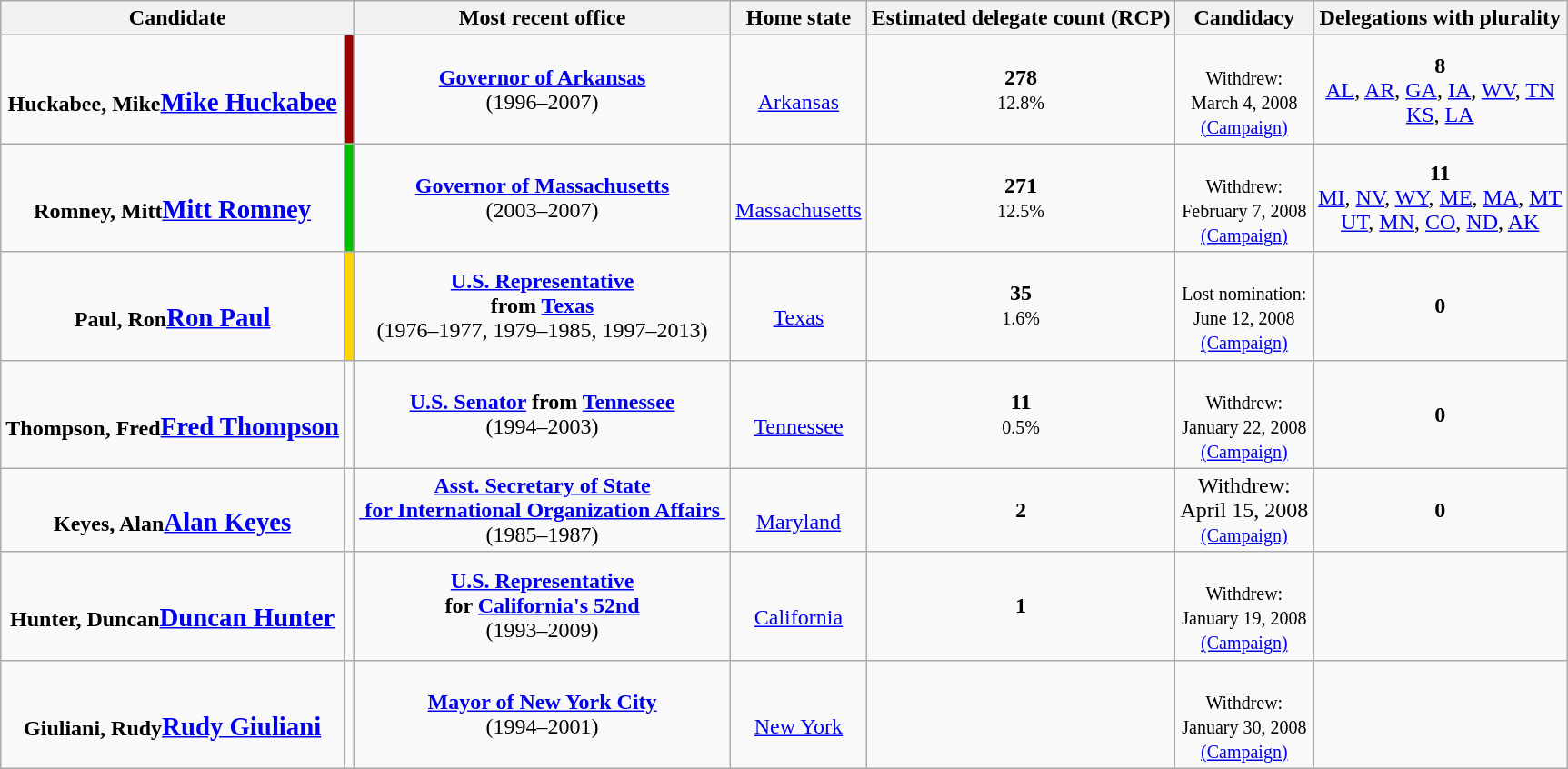<table class="sortable wikitable" style="text-align:center;">
<tr>
<th colspan=2>Candidate</th>
<th>Most recent office</th>
<th>Home state</th>
<th>Estimated delegate count (RCP)</th>
<th>Candidacy</th>
<th>Delegations with plurality</th>
</tr>
<tr>
<td><br><strong><span>Huckabee, Mike</span><big><a href='#'>Mike Huckabee</a></big></strong></td>
<td style="background:#990000;"></td>
<td><strong><a href='#'>Governor of Arkansas</a></strong><br>(1996–2007)</td>
<td><br><a href='#'>Arkansas</a></td>
<td><strong>278</strong><br><small>12.8%</small></td>
<td><br><small>Withdrew:<br>March 4, 2008<br><a href='#'>(Campaign)</a><br></small></td>
<td><strong>8</strong><br><a href='#'>AL</a>, <a href='#'>AR</a>, <a href='#'>GA</a>, <a href='#'>IA</a>, <a href='#'>WV</a>, <a href='#'>TN</a><br> <a href='#'>KS</a>, <a href='#'>LA</a></td>
</tr>
<tr>
<td><br><strong><span>Romney, Mitt</span><big><a href='#'>Mitt Romney</a></big></strong></td>
<td style="background:#00C000;"></td>
<td><strong><a href='#'>Governor of Massachusetts</a></strong><br>(2003–2007)</td>
<td><br><a href='#'>Massachusetts</a></td>
<td><strong>271</strong><br><small>12.5%</small></td>
<td><br><small>Withdrew:<br> February 7, 2008<br><a href='#'>(Campaign)</a></small></td>
<td><strong>11</strong><br><a href='#'>MI</a>, <a href='#'>NV</a>, <a href='#'>WY</a>, <a href='#'>ME</a>, <a href='#'>MA</a>, <a href='#'>MT</a><br> <a href='#'>UT</a>, <a href='#'>MN</a>, <a href='#'>CO</a>, <a href='#'>ND</a>, <a href='#'>AK</a></td>
</tr>
<tr>
<td><br><strong><span>Paul, Ron</span><big><a href='#'>Ron Paul</a></big></strong></td>
<td style="background:#ffd700;"></td>
<td><strong><a href='#'>U.S. Representative</a><br> from <a href='#'>Texas</a></strong><br>(1976–1977, 1979–1985, 1997–2013)</td>
<td><br><a href='#'>Texas</a></td>
<td><strong>35</strong><br><small>1.6%</small></td>
<td><br><small>Lost nomination:<br> June 12, 2008<br><a href='#'>(Campaign)</a></small></td>
<td><strong>0</strong></td>
</tr>
<tr>
<td><br><strong><span>Thompson, Fred</span><big><a href='#'>Fred Thompson</a></big></strong></td>
<td></td>
<td><strong><a href='#'>U.S. Senator</a> from <a href='#'>Tennessee</a></strong><br>(1994–2003)</td>
<td><br><a href='#'>Tennessee</a></td>
<td><strong>11</strong><br><small>0.5%</small></td>
<td><br><small>Withdrew:<br> January 22, 2008 <br><a href='#'>(Campaign)</a></small></td>
<td><strong>0</strong></td>
</tr>
<tr>
<td><br><strong><span>Keyes, Alan</span><big><a href='#'>Alan Keyes</a></big></strong></td>
<td></td>
<td><strong><a href='#'>Asst. Secretary of State<br> for International Organization Affairs </a></strong><br>(1985–1987)</td>
<td><br><a href='#'>Maryland</a></td>
<td><strong>2</strong></td>
<td>Withdrew:<br> April 15, 2008<br><a href='#'><small>(Campaign)</small></a></td>
<td><strong>0</strong></td>
</tr>
<tr>
<td><br><strong><span>Hunter, Duncan</span><big><a href='#'>Duncan Hunter</a></big></strong></td>
<td></td>
<td><strong><a href='#'>U.S. Representative</a><br> for <a href='#'>California's 52nd</a></strong><br>(1993–2009)</td>
<td><br><a href='#'>California</a></td>
<td><strong>1</strong></td>
<td><br><small>Withdrew:<br>January 19, 2008<br> <a href='#'>(Campaign)</a></small></td>
<td></td>
</tr>
<tr>
<td><br><strong><span>Giuliani, Rudy</span><big><a href='#'>Rudy Giuliani</a></big></strong></td>
<td></td>
<td><strong><a href='#'>Mayor of New York City</a></strong><br>(1994–2001)</td>
<td><br><a href='#'>New York</a></td>
<td></td>
<td><br><small>Withdrew:<br>January 30, 2008<br><a href='#'>(Campaign)</a></small></td>
<td></td>
</tr>
</table>
